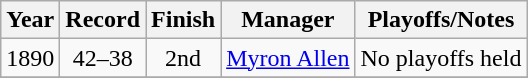<table class="wikitable" style="text-align:center">
<tr>
<th>Year</th>
<th>Record</th>
<th>Finish</th>
<th>Manager</th>
<th>Playoffs/Notes</th>
</tr>
<tr>
<td>1890</td>
<td>42–38</td>
<td>2nd</td>
<td><a href='#'>Myron Allen</a></td>
<td>No playoffs held</td>
</tr>
<tr>
</tr>
</table>
